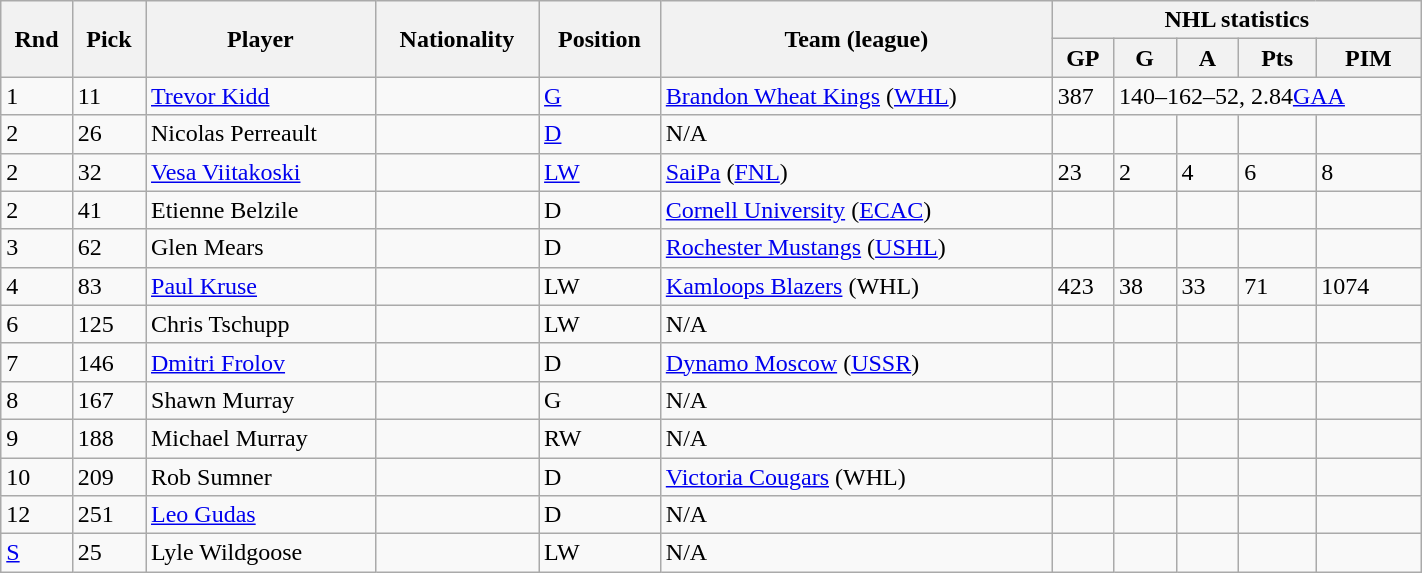<table class="wikitable"  width="75%">
<tr>
<th rowspan="2">Rnd</th>
<th rowspan="2">Pick</th>
<th rowspan="2">Player</th>
<th rowspan="2">Nationality</th>
<th rowspan="2">Position</th>
<th rowspan="2">Team (league)</th>
<th colspan="5">NHL statistics</th>
</tr>
<tr>
<th>GP</th>
<th>G</th>
<th>A</th>
<th>Pts</th>
<th>PIM</th>
</tr>
<tr>
<td>1</td>
<td>11</td>
<td><a href='#'>Trevor Kidd</a></td>
<td></td>
<td><a href='#'>G</a></td>
<td><a href='#'>Brandon Wheat Kings</a> (<a href='#'>WHL</a>)</td>
<td>387</td>
<td colspan="4">140–162–52, 2.84<a href='#'>GAA</a></td>
</tr>
<tr>
<td>2</td>
<td>26</td>
<td>Nicolas Perreault</td>
<td></td>
<td><a href='#'>D</a></td>
<td>N/A</td>
<td></td>
<td></td>
<td></td>
<td></td>
<td></td>
</tr>
<tr>
<td>2</td>
<td>32</td>
<td><a href='#'>Vesa Viitakoski</a></td>
<td></td>
<td><a href='#'>LW</a></td>
<td><a href='#'>SaiPa</a> (<a href='#'>FNL</a>)</td>
<td>23</td>
<td>2</td>
<td>4</td>
<td>6</td>
<td>8</td>
</tr>
<tr>
<td>2</td>
<td>41</td>
<td>Etienne Belzile</td>
<td></td>
<td>D</td>
<td><a href='#'>Cornell University</a> (<a href='#'>ECAC</a>)</td>
<td></td>
<td></td>
<td></td>
<td></td>
<td></td>
</tr>
<tr>
<td>3</td>
<td>62</td>
<td>Glen Mears</td>
<td></td>
<td>D</td>
<td><a href='#'>Rochester Mustangs</a> (<a href='#'>USHL</a>)</td>
<td></td>
<td></td>
<td></td>
<td></td>
<td></td>
</tr>
<tr>
<td>4</td>
<td>83</td>
<td><a href='#'>Paul Kruse</a></td>
<td></td>
<td>LW</td>
<td><a href='#'>Kamloops Blazers</a> (WHL)</td>
<td>423</td>
<td>38</td>
<td>33</td>
<td>71</td>
<td>1074</td>
</tr>
<tr>
<td>6</td>
<td>125</td>
<td>Chris Tschupp</td>
<td></td>
<td>LW</td>
<td>N/A</td>
<td></td>
<td></td>
<td></td>
<td></td>
<td></td>
</tr>
<tr>
<td>7</td>
<td>146</td>
<td><a href='#'>Dmitri Frolov</a></td>
<td></td>
<td>D</td>
<td><a href='#'>Dynamo Moscow</a> (<a href='#'>USSR</a>)</td>
<td></td>
<td></td>
<td></td>
<td></td>
<td></td>
</tr>
<tr>
<td>8</td>
<td>167</td>
<td>Shawn Murray</td>
<td></td>
<td>G</td>
<td>N/A</td>
<td></td>
<td></td>
<td></td>
<td></td>
<td></td>
</tr>
<tr>
<td>9</td>
<td>188</td>
<td>Michael Murray</td>
<td></td>
<td>RW</td>
<td>N/A</td>
<td></td>
<td></td>
<td></td>
<td></td>
<td></td>
</tr>
<tr>
<td>10</td>
<td>209</td>
<td>Rob Sumner</td>
<td></td>
<td>D</td>
<td><a href='#'>Victoria Cougars</a> (WHL)</td>
<td></td>
<td></td>
<td></td>
<td></td>
<td></td>
</tr>
<tr>
<td>12</td>
<td>251</td>
<td><a href='#'>Leo Gudas</a></td>
<td></td>
<td>D</td>
<td>N/A</td>
<td></td>
<td></td>
<td></td>
<td></td>
<td></td>
</tr>
<tr>
<td><a href='#'>S</a></td>
<td>25</td>
<td>Lyle Wildgoose</td>
<td></td>
<td>LW</td>
<td>N/A</td>
<td></td>
<td></td>
<td></td>
<td></td>
<td></td>
</tr>
</table>
